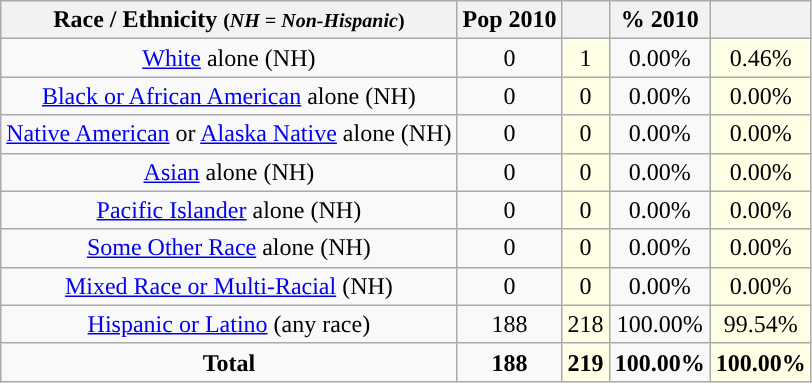<table class="wikitable" style="text-align:center;">
<tr>
<th>Race / Ethnicity <small>(<em>NH = Non-Hispanic</em>)</small></th>
<th>Pop 2010</th>
<th></th>
<th>% 2010</th>
<th></th>
</tr>
<tr>
<td><a href='#'>White</a> alone (NH)</td>
<td>0</td>
<td style='background: #ffffe6;'>1</td>
<td>0.00%</td>
<td style='background: #ffffe6;'>0.46%</td>
</tr>
<tr>
<td><a href='#'>Black or African American</a> alone (NH)</td>
<td>0</td>
<td style='background: #ffffe6;'>0</td>
<td>0.00%</td>
<td style='background: #ffffe6;'>0.00%</td>
</tr>
<tr>
<td><a href='#'>Native American</a> or <a href='#'>Alaska Native</a> alone (NH)</td>
<td>0</td>
<td style='background: #ffffe6;'>0</td>
<td>0.00%</td>
<td style='background: #ffffe6;'>0.00%</td>
</tr>
<tr>
<td><a href='#'>Asian</a> alone (NH)</td>
<td>0</td>
<td style='background: #ffffe6;'>0</td>
<td>0.00%</td>
<td style='background: #ffffe6;'>0.00%</td>
</tr>
<tr>
<td><a href='#'>Pacific Islander</a> alone (NH)</td>
<td>0</td>
<td style='background: #ffffe6;'>0</td>
<td>0.00%</td>
<td style='background: #ffffe6;'>0.00%</td>
</tr>
<tr>
<td><a href='#'>Some Other Race</a> alone (NH)</td>
<td>0</td>
<td style='background: #ffffe6;'>0</td>
<td>0.00%</td>
<td style='background: #ffffe6;'>0.00%</td>
</tr>
<tr>
<td><a href='#'>Mixed Race or Multi-Racial</a> (NH)</td>
<td>0</td>
<td style='background: #ffffe6;'>0</td>
<td>0.00%</td>
<td style='background: #ffffe6;'>0.00%</td>
</tr>
<tr>
<td><a href='#'>Hispanic or Latino</a> (any race)</td>
<td>188</td>
<td style='background: #ffffe6;'>218</td>
<td>100.00%</td>
<td style='background: #ffffe6;'>99.54%</td>
</tr>
<tr>
<td><strong>Total</strong></td>
<td><strong>188</strong></td>
<td style='background: #ffffe6;'><strong>219</strong></td>
<td><strong>100.00%</strong></td>
<td style='background: #ffffe6;'><strong>100.00%</strong></td>
</tr>
</table>
